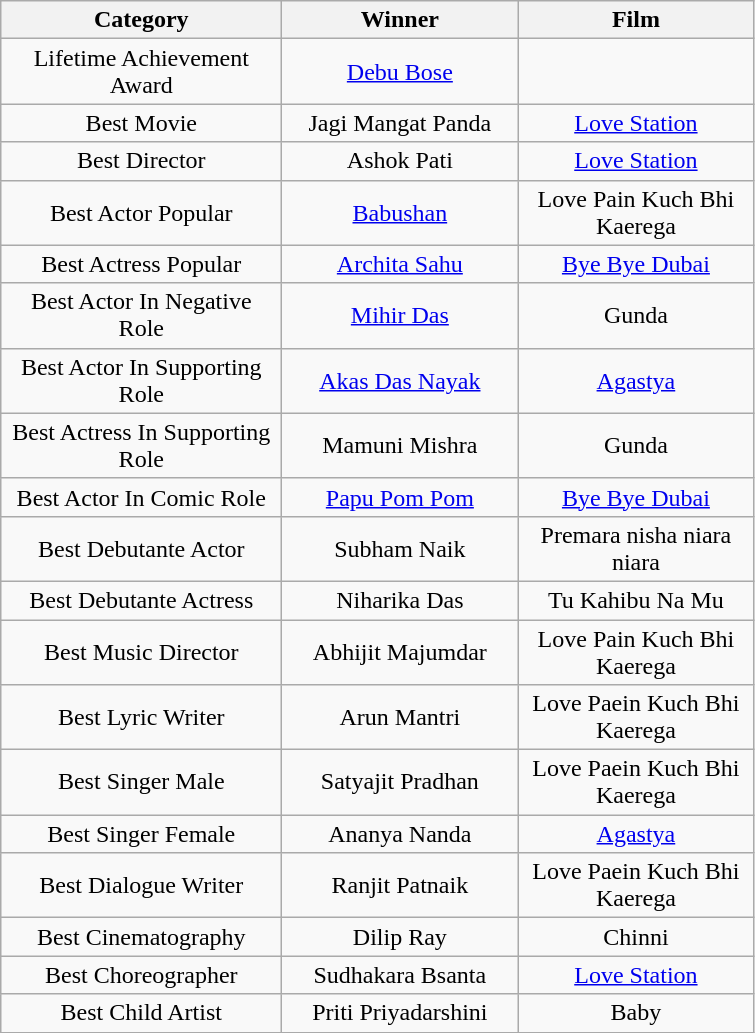<table class="sortable wikitable" style="text-align: center">
<tr>
<th style="width:180px;">Category</th>
<th style="width:150px;">Winner</th>
<th style="width:150px;">Film</th>
</tr>
<tr>
<td>Lifetime Achievement Award</td>
<td><a href='#'>Debu Bose</a></td>
<td></td>
</tr>
<tr>
<td>Best Movie</td>
<td>Jagi Mangat Panda</td>
<td><a href='#'>Love Station</a></td>
</tr>
<tr>
<td>Best Director</td>
<td>Ashok Pati</td>
<td><a href='#'>Love Station</a></td>
</tr>
<tr>
<td>Best Actor Popular</td>
<td><a href='#'>Babushan</a></td>
<td>Love Pain Kuch Bhi Kaerega</td>
</tr>
<tr>
<td>Best Actress Popular</td>
<td><a href='#'>Archita Sahu</a></td>
<td><a href='#'>Bye Bye Dubai</a></td>
</tr>
<tr>
<td>Best Actor In Negative Role</td>
<td><a href='#'>Mihir Das</a></td>
<td>Gunda</td>
</tr>
<tr>
<td>Best Actor In Supporting Role</td>
<td><a href='#'>Akas Das Nayak</a></td>
<td><a href='#'>Agastya</a></td>
</tr>
<tr>
<td>Best Actress In Supporting Role</td>
<td>Mamuni Mishra</td>
<td>Gunda</td>
</tr>
<tr>
<td>Best Actor In Comic Role</td>
<td><a href='#'>Papu Pom Pom</a></td>
<td><a href='#'>Bye Bye Dubai</a></td>
</tr>
<tr>
<td>Best Debutante Actor</td>
<td>Subham Naik</td>
<td>Premara nisha niara niara</td>
</tr>
<tr>
<td>Best Debutante Actress</td>
<td>Niharika Das</td>
<td>Tu Kahibu Na Mu</td>
</tr>
<tr>
<td>Best Music Director</td>
<td>Abhijit Majumdar</td>
<td>Love Pain Kuch Bhi Kaerega</td>
</tr>
<tr>
<td>Best Lyric Writer</td>
<td>Arun Mantri</td>
<td>Love Paein Kuch Bhi Kaerega</td>
</tr>
<tr>
<td>Best Singer Male</td>
<td>Satyajit Pradhan</td>
<td>Love Paein Kuch Bhi Kaerega</td>
</tr>
<tr>
<td>Best Singer Female</td>
<td>Ananya Nanda</td>
<td><a href='#'>Agastya</a></td>
</tr>
<tr>
<td>Best Dialogue Writer</td>
<td>Ranjit Patnaik</td>
<td>Love Paein Kuch Bhi Kaerega</td>
</tr>
<tr>
<td>Best Cinematography</td>
<td>Dilip Ray</td>
<td>Chinni</td>
</tr>
<tr>
<td>Best Choreographer</td>
<td>Sudhakara Bsanta</td>
<td><a href='#'>Love Station</a></td>
</tr>
<tr>
<td>Best Child Artist</td>
<td>Priti Priyadarshini</td>
<td>Baby</td>
</tr>
</table>
